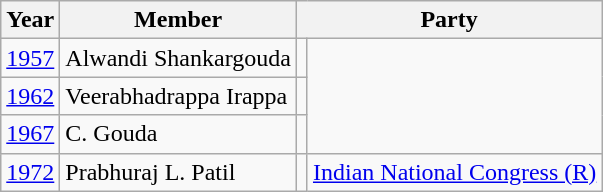<table class="wikitable sortable">
<tr>
<th>Year</th>
<th>Member</th>
<th colspan="2">Party</th>
</tr>
<tr>
<td><a href='#'>1957</a></td>
<td>Alwandi Shankargouda</td>
<td></td>
</tr>
<tr>
<td><a href='#'>1962</a></td>
<td>Veerabhadrappa Irappa</td>
<td></td>
</tr>
<tr>
<td><a href='#'>1967</a></td>
<td>C. Gouda</td>
<td></td>
</tr>
<tr>
<td><a href='#'>1972</a></td>
<td>Prabhuraj L. Patil</td>
<td bgcolor=></td>
<td><a href='#'>Indian National Congress (R)</a></td>
</tr>
</table>
